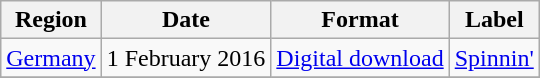<table class=wikitable>
<tr>
<th>Region</th>
<th>Date</th>
<th>Format</th>
<th>Label</th>
</tr>
<tr>
<td><a href='#'>Germany</a></td>
<td>1 February 2016</td>
<td><a href='#'>Digital download</a></td>
<td><a href='#'>Spinnin'</a></td>
</tr>
<tr>
</tr>
</table>
